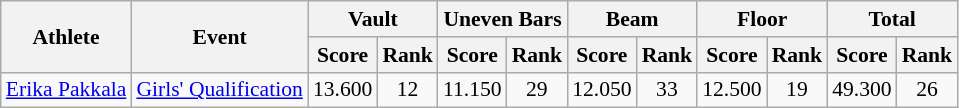<table class="wikitable" border="1" style="font-size:90%">
<tr>
<th rowspan=2>Athlete</th>
<th rowspan=2>Event</th>
<th colspan=2>Vault</th>
<th colspan=2>Uneven Bars</th>
<th colspan=2>Beam</th>
<th colspan=2>Floor</th>
<th colspan=2>Total</th>
</tr>
<tr>
<th>Score</th>
<th>Rank</th>
<th>Score</th>
<th>Rank</th>
<th>Score</th>
<th>Rank</th>
<th>Score</th>
<th>Rank</th>
<th>Score</th>
<th>Rank</th>
</tr>
<tr>
<td><a href='#'>Erika Pakkala</a></td>
<td><a href='#'>Girls' Qualification</a></td>
<td align=center>13.600</td>
<td align=center>12</td>
<td align=center>11.150</td>
<td align=center>29</td>
<td align=center>12.050</td>
<td align=center>33</td>
<td align=center>12.500</td>
<td align=center>19</td>
<td align=center>49.300</td>
<td align=center>26</td>
</tr>
</table>
